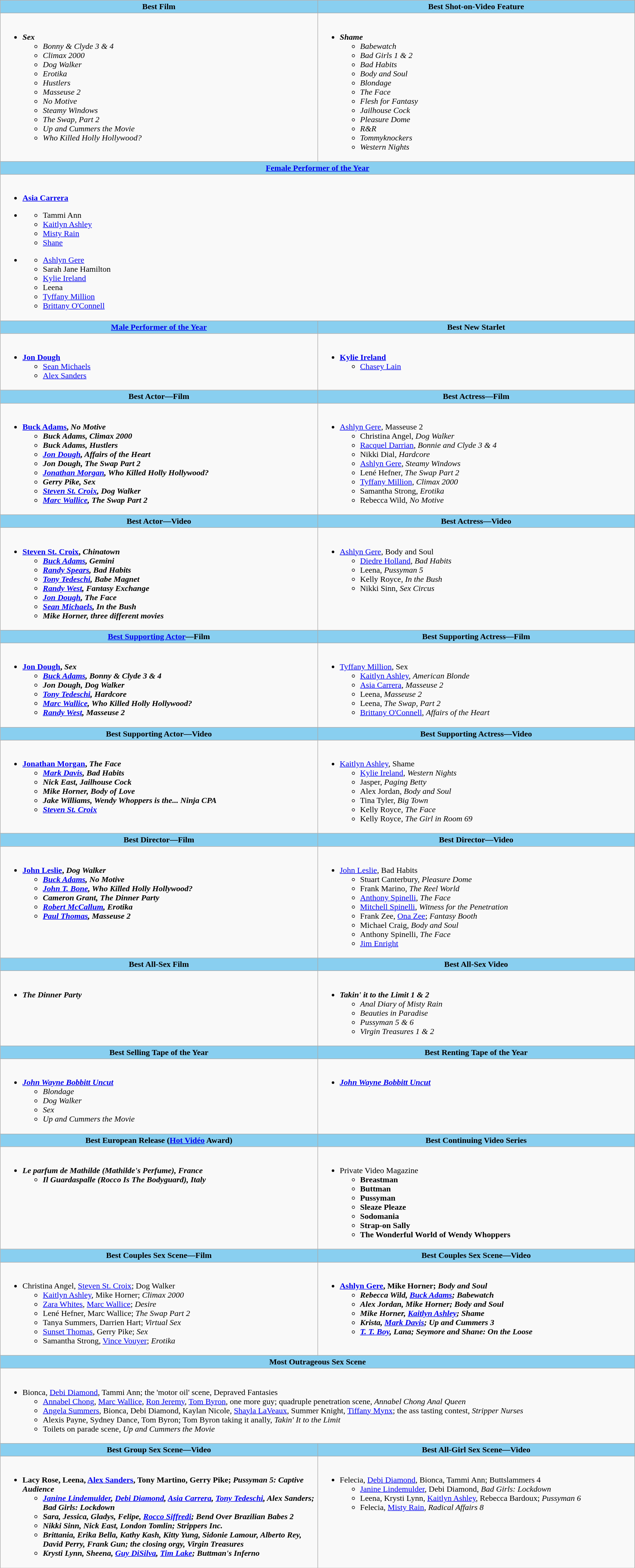<table class=wikitable>
<tr>
<th style="background:#89cff0" width="50%">Best Film</th>
<th style="background:#89cff0" width="50%">Best Shot-on-Video Feature</th>
</tr>
<tr>
<td valign="top"><br><ul><li><strong><em>Sex</em></strong><ul><li><em>Bonny & Clyde 3 & 4</em></li><li><em>Climax 2000</em></li><li><em>Dog Walker</em></li><li><em>Erotika</em></li><li><em>Hustlers</em></li><li><em>Masseuse 2</em></li><li><em>No Motive</em></li><li><em>Steamy Windows</em></li><li><em>The Swap, Part 2</em></li><li><em>Up and Cummers the Movie</em></li><li><em>Who Killed Holly Hollywood?</em></li></ul></li></ul></td>
<td valign="top"><br><ul><li><strong><em>Shame</em></strong><ul><li><em>Babewatch</em></li><li><em>Bad Girls 1 & 2</em></li><li><em>Bad Habits</em></li><li><em>Body and Soul</em></li><li><em>Blondage</em></li><li><em>The Face</em></li><li><em>Flesh for Fantasy</em></li><li><em>Jailhouse Cock</em></li><li><em>Pleasure Dome</em></li><li><em>R&R</em></li><li><em>Tommyknockers</em></li><li><em>Western Nights</em></li></ul></li></ul></td>
</tr>
<tr>
<th colspan="2" style="background:#89cff0"><a href='#'>Female Performer of the Year</a></th>
</tr>
<tr>
<td colspan="2" valign="top"><br><ul><li><strong><a href='#'>Asia Carrera</a></strong></li></ul>
<ul><li><ul><li>Tammi Ann</li><li><a href='#'>Kaitlyn Ashley</a></li><li><a href='#'>Misty Rain</a></li><li><a href='#'>Shane</a></li></ul></li></ul><ul><li><ul><li><a href='#'>Ashlyn Gere</a></li><li>Sarah Jane Hamilton</li><li><a href='#'>Kylie Ireland</a></li><li>Leena</li><li><a href='#'>Tyffany Million</a></li><li><a href='#'>Brittany O'Connell</a></li></ul></li></ul></td>
</tr>
<tr>
<th style="background:#89cff0" width="50%"><a href='#'>Male Performer of the Year</a></th>
<th style="background:#89cff0" width="50%">Best New Starlet</th>
</tr>
<tr>
<td valign="top"><br><ul><li><strong><a href='#'>Jon Dough</a></strong><ul><li><a href='#'>Sean Michaels</a></li><li><a href='#'>Alex Sanders</a></li></ul></li></ul></td>
<td valign="top"><br><ul><li><strong><a href='#'>Kylie Ireland</a></strong><ul><li><a href='#'>Chasey Lain</a></li></ul></li></ul></td>
</tr>
<tr>
<th style="background:#89cff0" width="50%">Best Actor—Film</th>
<th style="background:#89cff0" width="50%">Best Actress—Film</th>
</tr>
<tr>
<td valign="top"><br><ul><li><strong><a href='#'>Buck Adams</a>, <em>No Motive<strong><em><ul><li>Buck Adams, </em>Climax 2000<em></li><li>Buck Adams, </em>Hustlers<em></li><li><a href='#'>Jon Dough</a>, </em>Affairs of the Heart<em></li><li>Jon Dough, </em>The Swap Part 2<em></li><li><a href='#'>Jonathan Morgan</a>, </em>Who Killed Holly Hollywood?<em></li><li>Gerry Pike, </em>Sex<em></li><li><a href='#'>Steven St. Croix</a>, </em>Dog Walker<em></li><li><a href='#'>Marc Wallice</a>, </em>The Swap Part 2<em></li></ul></li></ul></td>
<td valign="top"><br><ul><li></strong><a href='#'>Ashlyn Gere</a>, </em>Masseuse 2</em></strong><ul><li>Christina Angel, <em>Dog Walker</em></li><li><a href='#'>Racquel Darrian</a>, <em>Bonnie and Clyde 3 & 4</em></li><li>Nikki Dial, <em>Hardcore</em></li><li><a href='#'>Ashlyn Gere</a>, <em>Steamy Windows</em></li><li>Lené Hefner, <em>The Swap Part 2</em></li><li><a href='#'>Tyffany Million</a>, <em>Climax 2000</em></li><li>Samantha Strong, <em>Erotika</em></li><li>Rebecca Wild, <em>No Motive</em></li></ul></li></ul></td>
</tr>
<tr>
<th style="background:#89cff0" width="50%">Best Actor—Video</th>
<th style="background:#89cff0" width="50%">Best Actress—Video</th>
</tr>
<tr>
<td valign="top"><br><ul><li><strong><a href='#'>Steven St. Croix</a>, <em>Chinatown<strong><em><ul><li><a href='#'>Buck Adams</a>, </em>Gemini<em></li><li><a href='#'>Randy Spears</a>, </em>Bad Habits<em></li><li><a href='#'>Tony Tedeschi</a>, </em>Babe Magnet<em></li><li><a href='#'>Randy West</a>, </em>Fantasy Exchange<em></li><li><a href='#'>Jon Dough</a>, </em>The Face<em></li><li><a href='#'>Sean Michaels</a>, </em>In the Bush<em></li><li>Mike Horner, three different movies</li></ul></li></ul></td>
<td valign="top"><br><ul><li></strong><a href='#'>Ashlyn Gere</a>, </em>Body and Soul</em></strong><ul><li><a href='#'>Diedre Holland</a>, <em>Bad Habits</em></li><li>Leena, <em>Pussyman 5</em></li><li>Kelly Royce, <em>In the Bush</em></li><li>Nikki Sinn, <em>Sex Circus</em></li></ul></li></ul></td>
</tr>
<tr>
<th style="background:#89cff0" width="50%"><a href='#'>Best Supporting Actor</a>—Film</th>
<th style="background:#89cff0" width="50%">Best Supporting Actress—Film</th>
</tr>
<tr>
<td valign="top"><br><ul><li><strong><a href='#'>Jon Dough</a>, <em>Sex<strong><em><ul><li><a href='#'>Buck Adams</a>, </em>Bonny & Clyde 3 & 4<em></li><li>Jon Dough, </em>Dog Walker<em></li><li><a href='#'>Tony Tedeschi</a>, </em>Hardcore<em></li><li><a href='#'>Marc Wallice</a>, </em>Who Killed Holly Hollywood?<em></li><li><a href='#'>Randy West</a>, </em>Masseuse 2<em></li></ul></li></ul></td>
<td valign="top"><br><ul><li></strong><a href='#'>Tyffany Million</a>, </em>Sex</em></strong><ul><li><a href='#'>Kaitlyn Ashley</a>, <em>American Blonde</em></li><li><a href='#'>Asia Carrera</a>, <em>Masseuse 2</em></li><li>Leena, <em>Masseuse 2</em></li><li>Leena, <em>The Swap, Part 2</em></li><li><a href='#'>Brittany O'Connell</a>, <em>Affairs of the Heart</em></li></ul></li></ul></td>
</tr>
<tr>
<th style="background:#89cff0" width="50%">Best Supporting Actor—Video</th>
<th style="background:#89cff0" width="50%">Best Supporting Actress—Video</th>
</tr>
<tr>
<td valign="top"><br><ul><li><strong><a href='#'>Jonathan Morgan</a>, <em>The Face<strong><em><ul><li><a href='#'>Mark Davis</a>, </em>Bad Habits<em></li><li>Nick East, </em>Jailhouse Cock<em></li><li>Mike Horner, </em>Body of Love<em></li><li>Jake Williams, </em>Wendy Whoppers is the... Ninja CPA<em></li><li><a href='#'>Steven St. Croix</a></li></ul></li></ul></td>
<td valign="top"><br><ul><li></strong><a href='#'>Kaitlyn Ashley</a>, </em>Shame</em></strong><ul><li><a href='#'>Kylie Ireland</a>, <em>Western Nights</em></li><li>Jasper, <em>Paging Betty</em></li><li>Alex Jordan, <em>Body and Soul</em></li><li>Tina Tyler, <em>Big Town</em></li><li>Kelly Royce, <em>The Face</em></li><li>Kelly Royce, <em>The Girl in Room 69</em></li></ul></li></ul></td>
</tr>
<tr>
<th style="background:#89cff0" width="50%">Best Director—Film</th>
<th style="background:#89cff0" width="50%">Best Director—Video</th>
</tr>
<tr>
<td valign="top"><br><ul><li><strong><a href='#'>John Leslie</a>, <em>Dog Walker<strong><em><ul><li><a href='#'>Buck Adams</a>, </em>No Motive<em></li><li><a href='#'>John T. Bone</a>, </em>Who Killed Holly Hollywood?<em></li><li>Cameron Grant, </em>The Dinner Party<em></li><li><a href='#'>Robert McCallum</a>, </em>Erotika<em></li><li><a href='#'>Paul Thomas</a>, </em>Masseuse 2<em></li></ul></li></ul></td>
<td valign="top"><br><ul><li></strong><a href='#'>John Leslie</a>, </em>Bad Habits</em></strong><ul><li>Stuart Canterbury, <em>Pleasure Dome</em></li><li>Frank Marino, <em>The Reel World</em></li><li><a href='#'>Anthony Spinelli</a>, <em>The Face</em></li><li><a href='#'>Mitchell Spinelli</a>, <em>Witness for the Penetration</em></li><li>Frank Zee, <a href='#'>Ona Zee</a>; <em>Fantasy Booth</em></li><li>Michael Craig, <em>Body and Soul</em></li><li>Anthony Spinelli, <em>The Face</em></li><li><a href='#'>Jim Enright</a></li></ul></li></ul></td>
</tr>
<tr>
<th style="background:#89cff0" width="50%">Best All-Sex Film</th>
<th style="background:#89cff0" width="50%">Best All-Sex Video</th>
</tr>
<tr>
<td valign="top"><br><ul><li><strong><em>The Dinner Party</em></strong></li></ul></td>
<td valign="top"><br><ul><li><strong><em>Takin' it to the Limit 1 & 2</em></strong><ul><li><em>Anal Diary of Misty Rain</em></li><li><em>Beauties in Paradise</em></li><li><em>Pussyman 5 & 6</em></li><li><em>Virgin Treasures 1 & 2</em></li></ul></li></ul></td>
</tr>
<tr>
<th style="background:#89cff0" width="50%">Best Selling Tape of the Year</th>
<th style="background:#89cff0" width="50%">Best Renting Tape of the Year</th>
</tr>
<tr>
<td valign="top"><br><ul><li><strong><em><a href='#'>John Wayne Bobbitt Uncut</a></em></strong><ul><li><em>Blondage</em></li><li><em>Dog Walker</em></li><li><em>Sex</em></li><li><em>Up and Cummers the Movie</em></li></ul></li></ul></td>
<td valign="top"><br><ul><li><strong><em><a href='#'>John Wayne Bobbitt Uncut</a></em></strong></li></ul></td>
</tr>
<tr>
<th style="background:#89cff0" width="50%">Best European Release (<a href='#'>Hot Vidéo</a> Award)</th>
<th style="background:#89cff0" width="50%">Best Continuing Video Series</th>
</tr>
<tr>
<td valign="top"><br><ul><li><strong><em>Le parfum de Mathilde<em> (</em>Mathilde's Perfume<em>), France<strong><ul><li></em>Il Guardaspalle<em> (Rocco Is </em>The Bodyguard<em>), Italy</li></ul></li></ul></td>
<td valign="top"><br><ul><li></em></strong>Private Video Magazine<strong><em><ul><li></em>Breastman<em></li><li></em>Buttman<em></li><li></em>Pussyman<em></li><li></em>Sleaze Pleaze<em></li><li></em>Sodomania<em></li><li></em>Strap-on Sally<em></li><li></em>The Wonderful World of Wendy Whoppers<em></li></ul></li></ul></td>
</tr>
<tr>
<th style="background:#89cff0" width="50%">Best Couples Sex Scene—Film</th>
<th style="background:#89cff0" width="50%">Best Couples Sex Scene—Video</th>
</tr>
<tr>
<td valign="top"><br><ul><li></strong>Christina Angel, <a href='#'>Steven St. Croix</a>; </em>Dog Walker</em></strong><ul><li><a href='#'>Kaitlyn Ashley</a>, Mike Horner; <em>Climax 2000</em></li><li><a href='#'>Zara Whites</a>, <a href='#'>Marc Wallice</a>; <em>Desire</em></li><li>Lené Hefner, Marc Wallice; <em>The Swap Part 2</em></li><li>Tanya Summers, Darrien Hart; <em>Virtual Sex</em></li><li><a href='#'>Sunset Thomas</a>, Gerry Pike; <em>Sex</em></li><li>Samantha Strong, <a href='#'>Vince Vouyer</a>; <em>Erotika</em></li></ul></li></ul></td>
<td valign="top"><br><ul><li><strong><a href='#'>Ashlyn Gere</a>, Mike Horner; <em>Body and Soul<strong><em><ul><li>Rebecca Wild, <a href='#'>Buck Adams</a>; </em>Babewatch<em></li><li>Alex Jordan, Mike Horner; </em>Body and Soul<em></li><li>Mike Horner, <a href='#'>Kaitlyn Ashley</a>; </em>Shame<em></li><li>Krista, <a href='#'>Mark Davis</a>; </em>Up and Cummers 3<em></li><li><a href='#'>T. T. Boy</a>, Lana; </em>Seymore and Shane: On the Loose<em></li></ul></li></ul></td>
</tr>
<tr>
<th colspan="2" style="background:#89cff0">Most Outrageous Sex Scene</th>
</tr>
<tr>
<td colspan="2" valign="top"><br><ul><li></strong>Bionca, <a href='#'>Debi Diamond</a>, Tammi Ann; the 'motor oil' scene, </em>Depraved Fantasies</em></strong><ul><li><a href='#'>Annabel Chong</a>, <a href='#'>Marc Wallice</a>, <a href='#'>Ron Jeremy</a>, <a href='#'>Tom Byron</a>, one more guy; quadruple penetration scene, <em>Annabel Chong Anal Queen</em></li><li><a href='#'>Angela Summers</a>, Bionca, Debi Diamond, Kaylan Nicole, <a href='#'>Shayla LaVeaux</a>, Summer Knight, <a href='#'>Tiffany Mynx</a>; the ass tasting contest, <em>Stripper Nurses</em></li><li>Alexis Payne, Sydney Dance, Tom Byron; Tom Byron taking it anally, <em>Takin' It to the Limit</em></li><li>Toilets on parade scene, <em>Up and Cummers the Movie</em></li></ul></li></ul></td>
</tr>
<tr>
<th style="background:#89cff0" width="50%">Best Group Sex Scene—Video</th>
<th style="background:#89cff0" width="50%">Best All-Girl Sex Scene—Video</th>
</tr>
<tr>
<td valign="top"><br><ul><li><strong>Lacy Rose, Leena, <a href='#'>Alex Sanders</a>, Tony Martino, Gerry Pike; <em>Pussyman 5: Captive Audience<strong><em><ul><li><a href='#'>Janine Lindemulder</a>, <a href='#'>Debi Diamond</a>, <a href='#'>Asia Carrera</a>, <a href='#'>Tony Tedeschi</a>, Alex Sanders; </em>Bad Girls: Lockdown<em></li><li>Sara, Jessica, Gladys, Felipe, <a href='#'>Rocco Siffredi</a>; </em>Bend Over Brazilian Babes 2<em></li><li>Nikki Sinn, Nick East, London Tomlin; </em>Strippers Inc.<em></li><li>Brittania, Erika Bella, Kathy Kash, Kitty Yung, Sidonie Lamour, Alberto Rey, David Perry, Frank Gun; the closing orgy, </em>Virgin Treasures<em></li><li>Krysti Lynn, Sheena, <a href='#'>Guy DiSilva</a>, <a href='#'>Tim Lake</a>; </em>Buttman's Inferno<em></li></ul></li></ul></td>
<td valign="top"><br><ul><li></strong>Felecia, <a href='#'>Debi Diamond</a>, Bionca, Tammi Ann; </em>Buttslammers 4</em></strong>  <ul><li><a href='#'>Janine Lindemulder</a>, Debi Diamond, <em>Bad Girls: Lockdown</em></li><li>Leena, Krysti Lynn, <a href='#'>Kaitlyn Ashley</a>, Rebecca Bardoux; <em>Pussyman 6</em></li><li>Felecia, <a href='#'>Misty Rain</a>, <em>Radical Affairs 8</em></li></ul></li></ul></td>
</tr>
</table>
